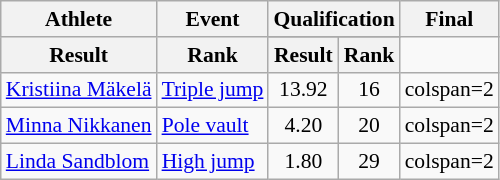<table class=wikitable style=font-size:90%>
<tr>
<th rowspan=2>Athlete</th>
<th rowspan=2>Event</th>
<th colspan=2>Qualification</th>
<th colspan=2>Final</th>
</tr>
<tr style=font-size:95%>
</tr>
<tr>
<th>Result</th>
<th>Rank</th>
<th>Result</th>
<th>Rank</th>
</tr>
<tr align=center>
<td align=left><a href='#'>Kristiina Mäkelä</a></td>
<td align=left><a href='#'>Triple jump</a></td>
<td>13.92</td>
<td>16</td>
<td>colspan=2 </td>
</tr>
<tr align=center>
<td align=left><a href='#'>Minna Nikkanen</a></td>
<td align=left><a href='#'>Pole vault</a></td>
<td>4.20</td>
<td>20</td>
<td>colspan=2 </td>
</tr>
<tr align=center>
<td align=left><a href='#'>Linda Sandblom</a></td>
<td align=left><a href='#'>High jump</a></td>
<td>1.80</td>
<td>29</td>
<td>colspan=2 </td>
</tr>
</table>
